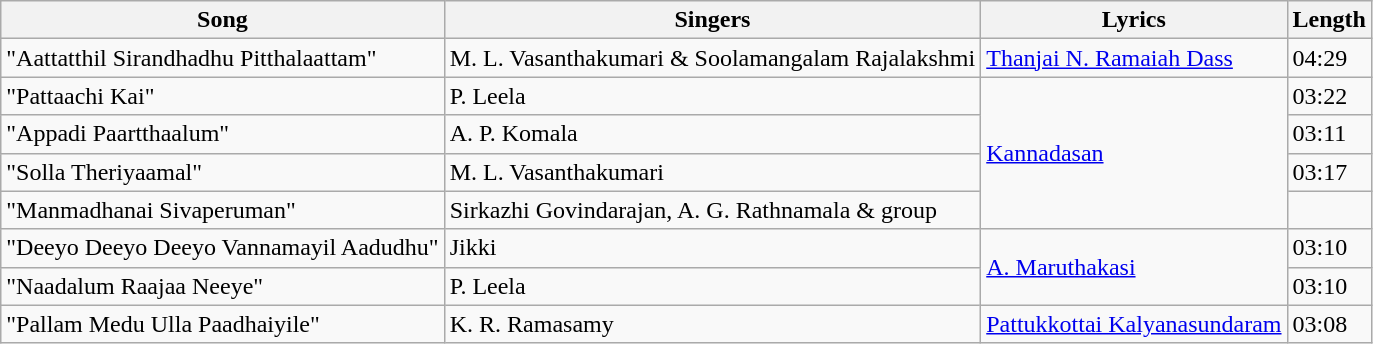<table class="wikitable">
<tr>
<th>Song</th>
<th>Singers</th>
<th>Lyrics</th>
<th>Length</th>
</tr>
<tr>
<td>"Aattatthil Sirandhadhu Pitthalaattam"</td>
<td>M. L. Vasanthakumari & Soolamangalam Rajalakshmi</td>
<td><a href='#'>Thanjai N. Ramaiah Dass</a></td>
<td>04:29</td>
</tr>
<tr>
<td>"Pattaachi Kai"</td>
<td>P. Leela</td>
<td rowspan=4><a href='#'>Kannadasan</a></td>
<td>03:22</td>
</tr>
<tr>
<td>"Appadi Paartthaalum"</td>
<td>A. P. Komala</td>
<td>03:11</td>
</tr>
<tr>
<td>"Solla Theriyaamal"</td>
<td>M. L. Vasanthakumari</td>
<td>03:17</td>
</tr>
<tr>
<td>"Manmadhanai Sivaperuman"</td>
<td>Sirkazhi Govindarajan, A. G. Rathnamala & group</td>
<td></td>
</tr>
<tr>
<td>"Deeyo Deeyo Deeyo Vannamayil Aadudhu"</td>
<td>Jikki</td>
<td rowspan=2><a href='#'>A. Maruthakasi</a></td>
<td>03:10</td>
</tr>
<tr>
<td>"Naadalum Raajaa Neeye"</td>
<td>P. Leela</td>
<td>03:10</td>
</tr>
<tr>
<td>"Pallam Medu Ulla Paadhaiyile"</td>
<td>K. R. Ramasamy</td>
<td><a href='#'>Pattukkottai Kalyanasundaram</a></td>
<td>03:08</td>
</tr>
</table>
